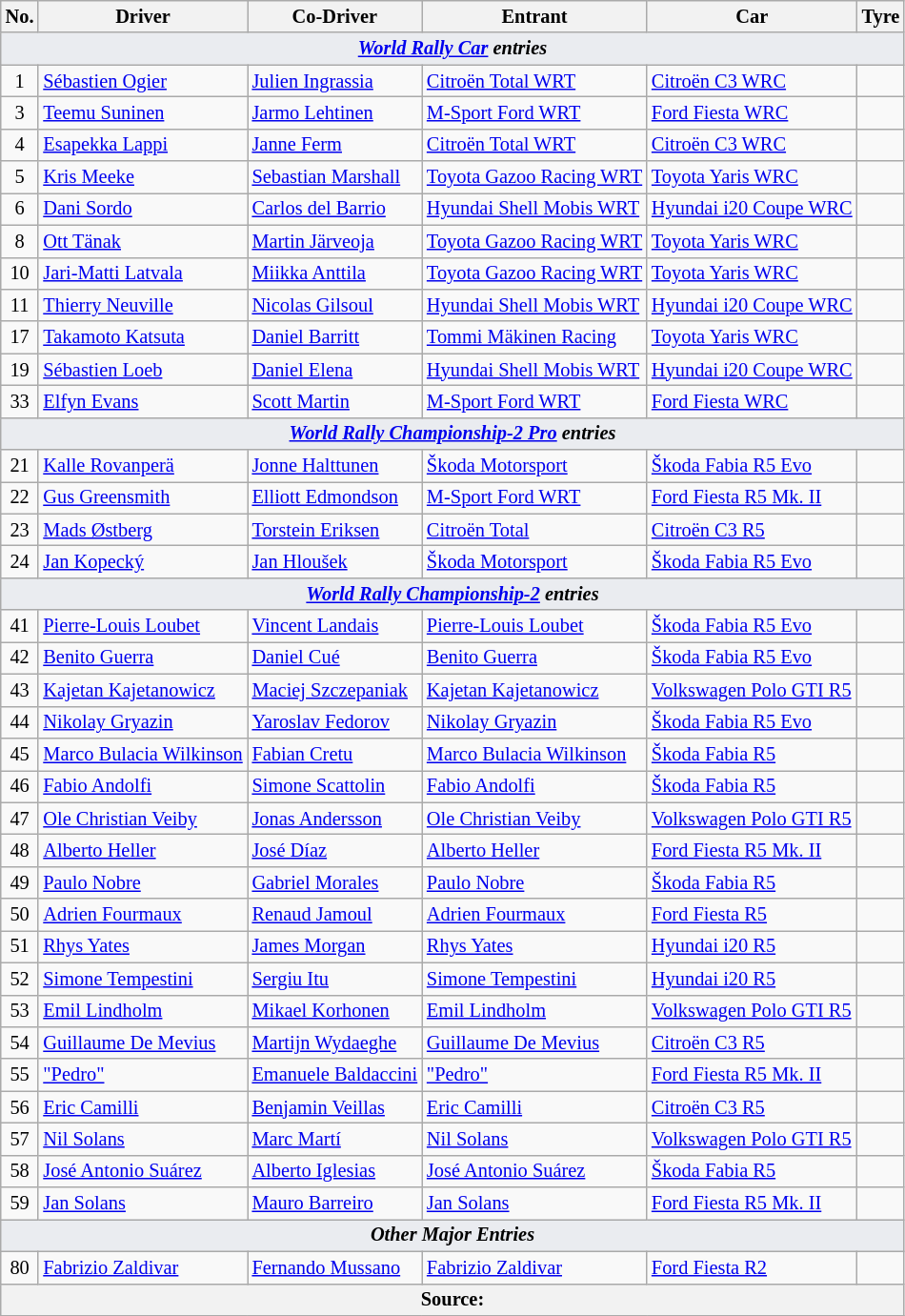<table class="wikitable" style="font-size: 85%;">
<tr>
<th>No.</th>
<th>Driver</th>
<th>Co-Driver</th>
<th>Entrant</th>
<th>Car</th>
<th>Tyre</th>
</tr>
<tr>
<td style="background-color:#EAECF0; text-align:center" colspan="6"><strong><em><a href='#'>World Rally Car</a> entries</em></strong></td>
</tr>
<tr>
<td align="center">1</td>
<td> <a href='#'>Sébastien Ogier</a></td>
<td> <a href='#'>Julien Ingrassia</a></td>
<td> <a href='#'>Citroën Total WRT</a></td>
<td><a href='#'>Citroën C3 WRC</a></td>
<td align="center"></td>
</tr>
<tr>
<td align="center">3</td>
<td> <a href='#'>Teemu Suninen</a></td>
<td> <a href='#'>Jarmo Lehtinen</a></td>
<td> <a href='#'>M-Sport Ford WRT</a></td>
<td><a href='#'>Ford Fiesta WRC</a></td>
<td align="center"></td>
</tr>
<tr>
<td align="center">4</td>
<td> <a href='#'>Esapekka Lappi</a></td>
<td> <a href='#'>Janne Ferm</a></td>
<td> <a href='#'>Citroën Total WRT</a></td>
<td><a href='#'>Citroën C3 WRC</a></td>
<td align="center"></td>
</tr>
<tr>
<td align="center">5</td>
<td> <a href='#'>Kris Meeke</a></td>
<td> <a href='#'>Sebastian Marshall</a></td>
<td nowrap> <a href='#'>Toyota Gazoo Racing WRT</a></td>
<td><a href='#'>Toyota Yaris WRC</a></td>
<td align="center"></td>
</tr>
<tr>
<td align="center">6</td>
<td> <a href='#'>Dani Sordo</a></td>
<td> <a href='#'>Carlos del Barrio</a></td>
<td> <a href='#'>Hyundai Shell Mobis WRT</a></td>
<td nowrap><a href='#'>Hyundai i20 Coupe WRC</a></td>
<td align="center"></td>
</tr>
<tr>
<td align="center">8</td>
<td> <a href='#'>Ott Tänak</a></td>
<td> <a href='#'>Martin Järveoja</a></td>
<td> <a href='#'>Toyota Gazoo Racing WRT</a></td>
<td><a href='#'>Toyota Yaris WRC</a></td>
<td align="center"></td>
</tr>
<tr>
<td align="center">10</td>
<td> <a href='#'>Jari-Matti Latvala</a></td>
<td> <a href='#'>Miikka Anttila</a></td>
<td> <a href='#'>Toyota Gazoo Racing WRT</a></td>
<td><a href='#'>Toyota Yaris WRC</a></td>
<td align="center"></td>
</tr>
<tr>
<td align="center">11</td>
<td> <a href='#'>Thierry Neuville</a></td>
<td> <a href='#'>Nicolas Gilsoul</a></td>
<td> <a href='#'>Hyundai Shell Mobis WRT</a></td>
<td><a href='#'>Hyundai i20 Coupe WRC</a></td>
<td align="center"></td>
</tr>
<tr>
<td align="center">17</td>
<td> <a href='#'>Takamoto Katsuta</a></td>
<td> <a href='#'>Daniel Barritt</a></td>
<td> <a href='#'>Tommi Mäkinen Racing</a></td>
<td><a href='#'>Toyota Yaris WRC</a></td>
<td align="center"></td>
</tr>
<tr>
<td align="center">19</td>
<td> <a href='#'>Sébastien Loeb</a></td>
<td> <a href='#'>Daniel Elena</a></td>
<td nowrap> <a href='#'>Hyundai Shell Mobis WRT</a></td>
<td><a href='#'>Hyundai i20 Coupe WRC</a></td>
<td align="center"></td>
</tr>
<tr>
<td align="center">33</td>
<td> <a href='#'>Elfyn Evans</a></td>
<td> <a href='#'>Scott Martin</a></td>
<td> <a href='#'>M-Sport Ford WRT</a></td>
<td><a href='#'>Ford Fiesta WRC</a></td>
<td align="center"></td>
</tr>
<tr>
<td style="background-color:#EAECF0; text-align:center" colspan="6"><strong><em><a href='#'>World Rally Championship-2 Pro</a> entries</em></strong></td>
</tr>
<tr>
<td align="center">21</td>
<td> <a href='#'>Kalle Rovanperä</a></td>
<td> <a href='#'>Jonne Halttunen</a></td>
<td> <a href='#'>Škoda Motorsport</a></td>
<td><a href='#'>Škoda Fabia R5 Evo</a></td>
<td align="center"></td>
</tr>
<tr>
<td align="center">22</td>
<td> <a href='#'>Gus Greensmith</a></td>
<td> <a href='#'>Elliott Edmondson</a></td>
<td> <a href='#'>M-Sport Ford WRT</a></td>
<td><a href='#'>Ford Fiesta R5 Mk. II</a></td>
<td align="center"></td>
</tr>
<tr>
<td align="center">23</td>
<td> <a href='#'>Mads Østberg</a></td>
<td> <a href='#'>Torstein Eriksen</a></td>
<td> <a href='#'>Citroën Total</a></td>
<td><a href='#'>Citroën C3 R5</a></td>
<td align="center"></td>
</tr>
<tr>
<td align="center">24</td>
<td> <a href='#'>Jan Kopecký</a></td>
<td> <a href='#'>Jan Hloušek</a></td>
<td> <a href='#'>Škoda Motorsport</a></td>
<td><a href='#'>Škoda Fabia R5 Evo</a></td>
<td align="center"></td>
</tr>
<tr>
<td style="background-color:#EAECF0; text-align:center" colspan="6"><strong><em><a href='#'>World Rally Championship-2</a> entries</em></strong></td>
</tr>
<tr>
<td align="center">41</td>
<td> <a href='#'>Pierre-Louis Loubet</a></td>
<td> <a href='#'>Vincent Landais</a></td>
<td> <a href='#'>Pierre-Louis Loubet</a></td>
<td><a href='#'>Škoda Fabia R5 Evo</a></td>
<td align="center"></td>
</tr>
<tr>
<td align="center">42</td>
<td> <a href='#'>Benito Guerra</a></td>
<td> <a href='#'>Daniel Cué</a></td>
<td> <a href='#'>Benito Guerra</a></td>
<td><a href='#'>Škoda Fabia R5 Evo</a></td>
<td align="center"></td>
</tr>
<tr>
<td align="center">43</td>
<td> <a href='#'>Kajetan Kajetanowicz</a></td>
<td nowrap> <a href='#'>Maciej Szczepaniak</a></td>
<td> <a href='#'>Kajetan Kajetanowicz</a></td>
<td nowrap><a href='#'>Volkswagen Polo GTI R5</a></td>
<td align="center"></td>
</tr>
<tr>
<td align="center">44</td>
<td> <a href='#'>Nikolay Gryazin</a></td>
<td> <a href='#'>Yaroslav Fedorov</a></td>
<td> <a href='#'>Nikolay Gryazin</a></td>
<td><a href='#'>Škoda Fabia R5 Evo</a></td>
<td align="center"></td>
</tr>
<tr>
<td align="center">45</td>
<td nowrap> <a href='#'>Marco Bulacia Wilkinson</a></td>
<td> <a href='#'>Fabian Cretu</a></td>
<td> <a href='#'>Marco Bulacia Wilkinson</a></td>
<td><a href='#'>Škoda Fabia R5</a></td>
<td align="center"></td>
</tr>
<tr>
<td align="center">46</td>
<td> <a href='#'>Fabio Andolfi</a></td>
<td> <a href='#'>Simone Scattolin</a></td>
<td> <a href='#'>Fabio Andolfi</a></td>
<td><a href='#'>Škoda Fabia R5</a></td>
<td align="center"></td>
</tr>
<tr>
<td align="center">47</td>
<td> <a href='#'>Ole Christian Veiby</a></td>
<td> <a href='#'>Jonas Andersson</a></td>
<td> <a href='#'>Ole Christian Veiby</a></td>
<td><a href='#'>Volkswagen Polo GTI R5</a></td>
<td align="center"></td>
</tr>
<tr>
<td align="center">48</td>
<td> <a href='#'>Alberto Heller</a></td>
<td> <a href='#'>José Díaz</a></td>
<td> <a href='#'>Alberto Heller</a></td>
<td><a href='#'>Ford Fiesta R5 Mk. II</a></td>
<td align="center"></td>
</tr>
<tr>
<td align="center">49</td>
<td> <a href='#'>Paulo Nobre</a></td>
<td> <a href='#'>Gabriel Morales</a></td>
<td> <a href='#'>Paulo Nobre</a></td>
<td><a href='#'>Škoda Fabia R5</a></td>
<td align="center"></td>
</tr>
<tr>
<td align="center">50</td>
<td> <a href='#'>Adrien Fourmaux</a></td>
<td> <a href='#'>Renaud Jamoul</a></td>
<td> <a href='#'>Adrien Fourmaux</a></td>
<td><a href='#'>Ford Fiesta R5</a></td>
<td align="center"></td>
</tr>
<tr>
<td align="center">51</td>
<td> <a href='#'>Rhys Yates</a></td>
<td> <a href='#'>James Morgan</a></td>
<td> <a href='#'>Rhys Yates</a></td>
<td><a href='#'>Hyundai i20 R5</a></td>
<td align="center"></td>
</tr>
<tr>
<td align="center">52</td>
<td> <a href='#'>Simone Tempestini</a></td>
<td> <a href='#'>Sergiu Itu</a></td>
<td> <a href='#'>Simone Tempestini</a></td>
<td><a href='#'>Hyundai i20 R5</a></td>
<td align="center"></td>
</tr>
<tr>
<td align="center">53</td>
<td> <a href='#'>Emil Lindholm</a></td>
<td> <a href='#'>Mikael Korhonen</a></td>
<td> <a href='#'>Emil Lindholm</a></td>
<td><a href='#'>Volkswagen Polo GTI R5</a></td>
<td align="center"></td>
</tr>
<tr>
<td align="center">54</td>
<td> <a href='#'>Guillaume De Mevius</a></td>
<td nowrap> <a href='#'>Martijn Wydaeghe</a></td>
<td> <a href='#'>Guillaume De Mevius</a></td>
<td><a href='#'>Citroën C3 R5</a></td>
<td align="center"></td>
</tr>
<tr>
<td align="center">55</td>
<td> <a href='#'>"Pedro"</a></td>
<td nowrap> <a href='#'>Emanuele Baldaccini</a></td>
<td> <a href='#'>"Pedro"</a></td>
<td><a href='#'>Ford Fiesta R5 Mk. II</a></td>
<td align="center"></td>
</tr>
<tr>
<td align="center">56</td>
<td> <a href='#'>Eric Camilli</a></td>
<td nowrap> <a href='#'>Benjamin Veillas</a></td>
<td> <a href='#'>Eric Camilli</a></td>
<td><a href='#'>Citroën C3 R5</a></td>
<td align="center"></td>
</tr>
<tr>
<td align="center">57</td>
<td> <a href='#'>Nil Solans</a></td>
<td> <a href='#'>Marc Martí</a></td>
<td> <a href='#'>Nil Solans</a></td>
<td><a href='#'>Volkswagen Polo GTI R5</a></td>
<td align="center"></td>
</tr>
<tr>
<td align="center">58</td>
<td> <a href='#'>José Antonio Suárez</a></td>
<td> <a href='#'>Alberto Iglesias</a></td>
<td> <a href='#'>José Antonio Suárez</a></td>
<td><a href='#'>Škoda Fabia R5</a></td>
<td align="center"></td>
</tr>
<tr>
<td align="center">59</td>
<td> <a href='#'>Jan Solans</a></td>
<td> <a href='#'>Mauro Barreiro</a></td>
<td> <a href='#'>Jan Solans</a></td>
<td><a href='#'>Ford Fiesta R5 Mk. II</a></td>
<td align="center"></td>
</tr>
<tr>
<td style="background-color:#EAECF0; text-align:center" colspan="6"><strong><em>Other Major Entries</em></strong></td>
</tr>
<tr>
<td align="center">80</td>
<td> <a href='#'>Fabrizio Zaldivar</a></td>
<td> <a href='#'>Fernando Mussano</a></td>
<td> <a href='#'>Fabrizio Zaldivar</a></td>
<td><a href='#'>Ford Fiesta R2</a></td>
<td align="center"></td>
</tr>
<tr>
<th colspan="6">Source:</th>
</tr>
<tr>
</tr>
</table>
